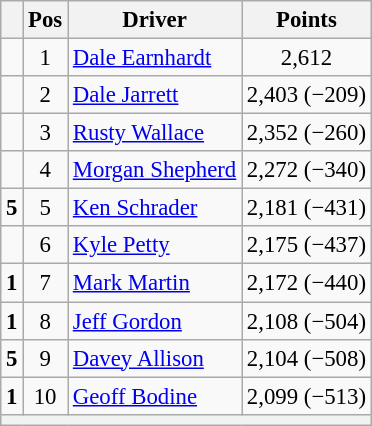<table class="wikitable" style="font-size: 95%;">
<tr>
<th></th>
<th>Pos</th>
<th>Driver</th>
<th>Points</th>
</tr>
<tr>
<td align="left"></td>
<td style="text-align:center;">1</td>
<td><a href='#'>Dale Earnhardt</a></td>
<td style="text-align:center;">2,612</td>
</tr>
<tr>
<td align="left"></td>
<td style="text-align:center;">2</td>
<td><a href='#'>Dale Jarrett</a></td>
<td style="text-align:center;">2,403 (−209)</td>
</tr>
<tr>
<td align="left"></td>
<td style="text-align:center;">3</td>
<td><a href='#'>Rusty Wallace</a></td>
<td style="text-align:center;">2,352 (−260)</td>
</tr>
<tr>
<td align="left"></td>
<td style="text-align:center;">4</td>
<td><a href='#'>Morgan Shepherd</a></td>
<td style="text-align:center;">2,272 (−340)</td>
</tr>
<tr>
<td align="left"> <strong>5</strong></td>
<td style="text-align:center;">5</td>
<td><a href='#'>Ken Schrader</a></td>
<td style="text-align:center;">2,181 (−431)</td>
</tr>
<tr>
<td align="left"></td>
<td style="text-align:center;">6</td>
<td><a href='#'>Kyle Petty</a></td>
<td style="text-align:center;">2,175 (−437)</td>
</tr>
<tr>
<td align="left"> <strong>1</strong></td>
<td style="text-align:center;">7</td>
<td><a href='#'>Mark Martin</a></td>
<td style="text-align:center;">2,172 (−440)</td>
</tr>
<tr>
<td align="left"> <strong>1</strong></td>
<td style="text-align:center;">8</td>
<td><a href='#'>Jeff Gordon</a></td>
<td style="text-align:center;">2,108 (−504)</td>
</tr>
<tr>
<td align="left"> <strong>5</strong></td>
<td style="text-align:center;">9</td>
<td><a href='#'>Davey Allison</a></td>
<td style="text-align:center;">2,104 (−508)</td>
</tr>
<tr>
<td align="left"> <strong>1</strong></td>
<td style="text-align:center;">10</td>
<td><a href='#'>Geoff Bodine</a></td>
<td style="text-align:center;">2,099 (−513)</td>
</tr>
<tr class="sortbottom">
<th colspan="9"></th>
</tr>
</table>
